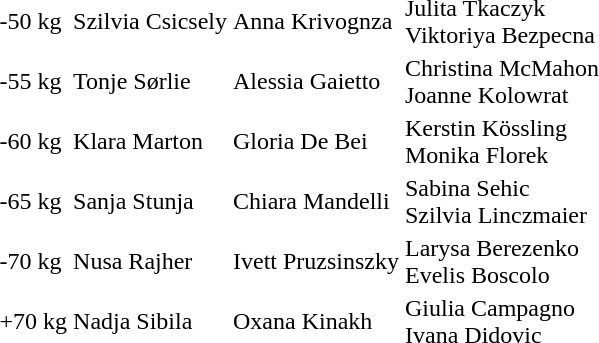<table>
<tr>
<td>-50 kg</td>
<td>Szilvia Csicsely </td>
<td>Anna Krivognza </td>
<td>Julita Tkaczyk <br>Viktoriya Bezpecna </td>
</tr>
<tr>
<td>-55 kg</td>
<td>Tonje Sørlie </td>
<td>Alessia Gaietto </td>
<td>Christina McMahon <br>Joanne Kolowrat </td>
</tr>
<tr>
<td>-60 kg</td>
<td>Klara Marton  </td>
<td>Gloria De Bei </td>
<td>Kerstin Kössling <br>Monika Florek </td>
</tr>
<tr>
<td>-65 kg</td>
<td>Sanja Stunja </td>
<td>Chiara Mandelli </td>
<td>Sabina Sehic <br>Szilvia Linczmaier </td>
</tr>
<tr>
<td>-70 kg</td>
<td>Nusa Rajher </td>
<td>Ivett Pruzsinszky </td>
<td>Larysa Berezenko <br>Evelis Boscolo </td>
</tr>
<tr>
<td>+70 kg</td>
<td>Nadja Sibila </td>
<td>Oxana Kinakh </td>
<td>Giulia Campagno <br>Ivana Didovic </td>
</tr>
<tr>
</tr>
</table>
